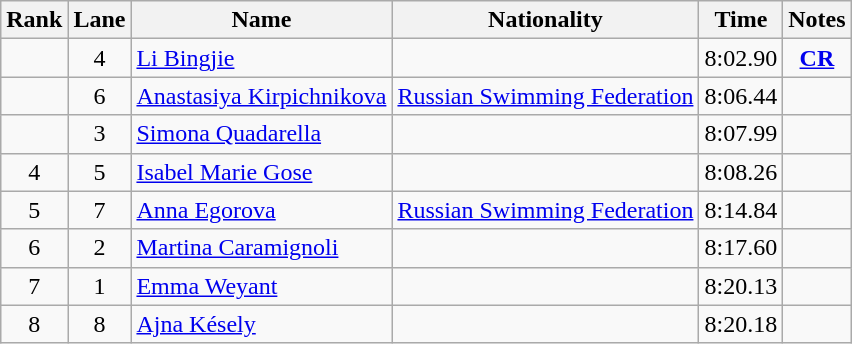<table class="wikitable sortable" style="text-align:center">
<tr>
<th>Rank</th>
<th>Lane</th>
<th>Name</th>
<th>Nationality</th>
<th>Time</th>
<th>Notes</th>
</tr>
<tr>
<td></td>
<td>4</td>
<td align=left><a href='#'>Li Bingjie</a></td>
<td align=left></td>
<td>8:02.90</td>
<td><strong><a href='#'>CR</a></strong></td>
</tr>
<tr>
<td></td>
<td>6</td>
<td align=left><a href='#'>Anastasiya Kirpichnikova</a></td>
<td align=left><a href='#'>Russian Swimming Federation</a></td>
<td>8:06.44</td>
<td></td>
</tr>
<tr>
<td></td>
<td>3</td>
<td align=left><a href='#'>Simona Quadarella</a></td>
<td align=left></td>
<td>8:07.99</td>
<td></td>
</tr>
<tr>
<td>4</td>
<td>5</td>
<td align=left><a href='#'>Isabel Marie Gose</a></td>
<td align=left></td>
<td>8:08.26</td>
<td></td>
</tr>
<tr>
<td>5</td>
<td>7</td>
<td align=left><a href='#'>Anna Egorova</a></td>
<td align=left><a href='#'>Russian Swimming Federation</a></td>
<td>8:14.84</td>
<td></td>
</tr>
<tr>
<td>6</td>
<td>2</td>
<td align=left><a href='#'>Martina Caramignoli</a></td>
<td align=left></td>
<td>8:17.60</td>
<td></td>
</tr>
<tr>
<td>7</td>
<td>1</td>
<td align=left><a href='#'>Emma Weyant</a></td>
<td align=left></td>
<td>8:20.13</td>
<td></td>
</tr>
<tr>
<td>8</td>
<td>8</td>
<td align=left><a href='#'>Ajna Késely</a></td>
<td align=left></td>
<td>8:20.18</td>
<td></td>
</tr>
</table>
